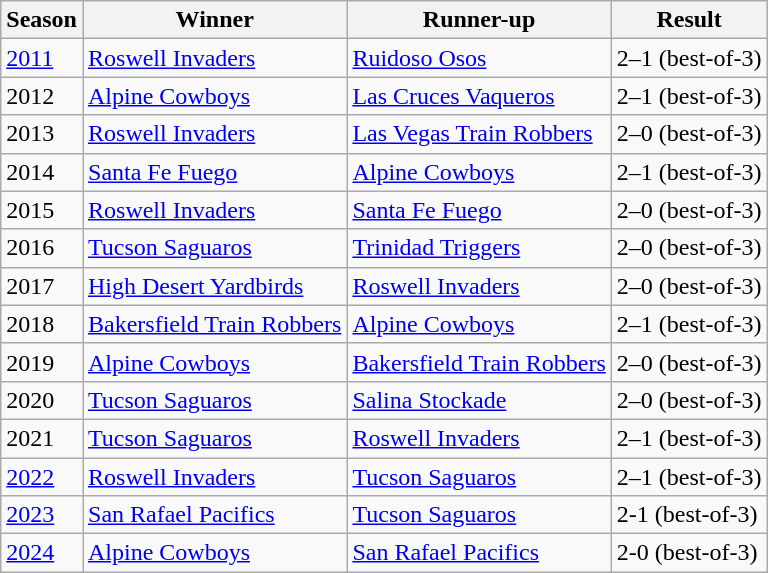<table class="wikitable">
<tr>
<th>Season</th>
<th>Winner</th>
<th>Runner-up</th>
<th>Result</th>
</tr>
<tr>
<td><a href='#'>2011</a></td>
<td><a href='#'>Roswell Invaders</a></td>
<td><a href='#'>Ruidoso Osos</a></td>
<td>2–1 (best-of-3)</td>
</tr>
<tr>
<td>2012</td>
<td><a href='#'>Alpine Cowboys</a></td>
<td><a href='#'>Las Cruces Vaqueros</a></td>
<td>2–1 (best-of-3)</td>
</tr>
<tr>
<td>2013</td>
<td><a href='#'>Roswell Invaders</a></td>
<td><a href='#'>Las Vegas Train Robbers</a></td>
<td>2–0 (best-of-3)</td>
</tr>
<tr>
<td>2014</td>
<td><a href='#'>Santa Fe Fuego</a></td>
<td><a href='#'>Alpine Cowboys</a></td>
<td>2–1 (best-of-3)</td>
</tr>
<tr>
<td>2015</td>
<td><a href='#'>Roswell Invaders</a></td>
<td><a href='#'>Santa Fe Fuego</a></td>
<td>2–0 (best-of-3)</td>
</tr>
<tr>
<td>2016</td>
<td><a href='#'>Tucson Saguaros</a></td>
<td><a href='#'>Trinidad Triggers</a></td>
<td>2–0 (best-of-3)</td>
</tr>
<tr>
<td>2017</td>
<td><a href='#'>High Desert Yardbirds</a></td>
<td><a href='#'>Roswell Invaders</a></td>
<td>2–0 (best-of-3)</td>
</tr>
<tr>
<td>2018</td>
<td><a href='#'>Bakersfield Train Robbers</a></td>
<td><a href='#'>Alpine Cowboys</a></td>
<td>2–1 (best-of-3)</td>
</tr>
<tr>
<td>2019</td>
<td><a href='#'>Alpine Cowboys</a></td>
<td><a href='#'>Bakersfield Train Robbers</a></td>
<td>2–0 (best-of-3)</td>
</tr>
<tr>
<td>2020</td>
<td><a href='#'>Tucson Saguaros</a></td>
<td><a href='#'>Salina Stockade</a></td>
<td>2–0 (best-of-3)</td>
</tr>
<tr>
<td>2021</td>
<td><a href='#'>Tucson Saguaros</a></td>
<td><a href='#'>Roswell Invaders</a></td>
<td>2–1 (best-of-3)</td>
</tr>
<tr>
<td><a href='#'>2022</a></td>
<td><a href='#'>Roswell Invaders</a></td>
<td><a href='#'>Tucson Saguaros</a></td>
<td>2–1 (best-of-3)</td>
</tr>
<tr>
<td><a href='#'>2023</a></td>
<td><a href='#'>San Rafael Pacifics</a></td>
<td><a href='#'>Tucson Saguaros</a></td>
<td>2-1 (best-of-3)</td>
</tr>
<tr>
<td><a href='#'>2024</a></td>
<td><a href='#'>Alpine Cowboys</a></td>
<td><a href='#'>San Rafael Pacifics</a></td>
<td>2-0 (best-of-3)</td>
</tr>
</table>
